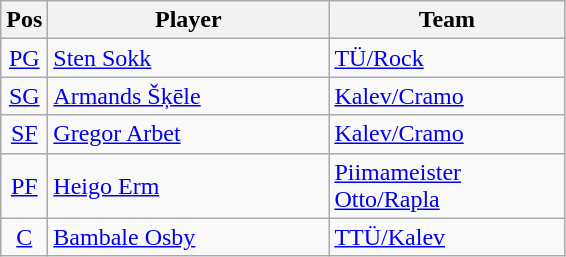<table class="wikitable">
<tr>
<th align="center">Pos</th>
<th width=180>Player</th>
<th width=150>Team</th>
</tr>
<tr>
<td align="center"><a href='#'>PG</a></td>
<td align="left"> <a href='#'>Sten Sokk</a></td>
<td align="left"><a href='#'>TÜ/Rock</a></td>
</tr>
<tr>
<td align="center"><a href='#'>SG</a></td>
<td align="left"> <a href='#'>Armands Šķēle</a></td>
<td align="left"><a href='#'>Kalev/Cramo</a></td>
</tr>
<tr>
<td align="center"><a href='#'>SF</a></td>
<td align="left"> <a href='#'>Gregor Arbet</a></td>
<td align="left"><a href='#'>Kalev/Cramo</a></td>
</tr>
<tr>
<td align="center"><a href='#'>PF</a></td>
<td align="left"> <a href='#'>Heigo Erm</a></td>
<td align="left"><a href='#'>Piimameister Otto/Rapla</a></td>
</tr>
<tr>
<td align="center"><a href='#'>C</a></td>
<td align="left"> <a href='#'>Bambale Osby</a></td>
<td align="left"><a href='#'>TTÜ/Kalev</a></td>
</tr>
</table>
